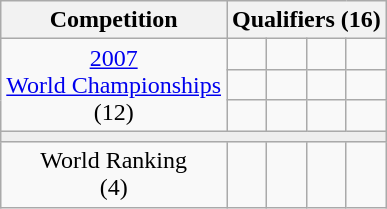<table class="wikitable">
<tr>
<th>Competition</th>
<th colspan=4>Qualifiers (16)</th>
</tr>
<tr>
<td align=center rowspan="3"><a href='#'>2007 <br> World Championships</a> <br> (12)</td>
<td></td>
<td></td>
<td></td>
<td></td>
</tr>
<tr>
<td></td>
<td></td>
<td></td>
<td></td>
</tr>
<tr>
<td></td>
<td></td>
<td></td>
<td></td>
</tr>
<tr bgcolor=#EEEEEE>
<td colspan=5></td>
</tr>
<tr>
<td align=center>World Ranking <br> (4)</td>
<td></td>
<td></td>
<td></td>
<td></td>
</tr>
</table>
